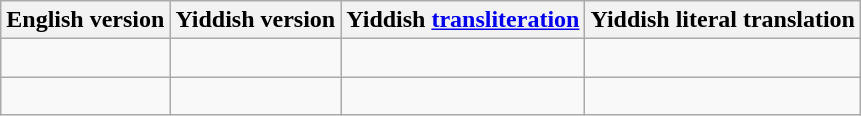<table class="wikitable">
<tr>
<th>English version</th>
<th>Yiddish version</th>
<th>Yiddish <a href='#'>transliteration</a></th>
<th>Yiddish literal translation</th>
</tr>
<tr>
<td></td>
<td align="right"><br></td>
<td></td>
<td></td>
</tr>
<tr>
<td></td>
<td align="right"><br></td>
<td></td>
<td></td>
</tr>
</table>
